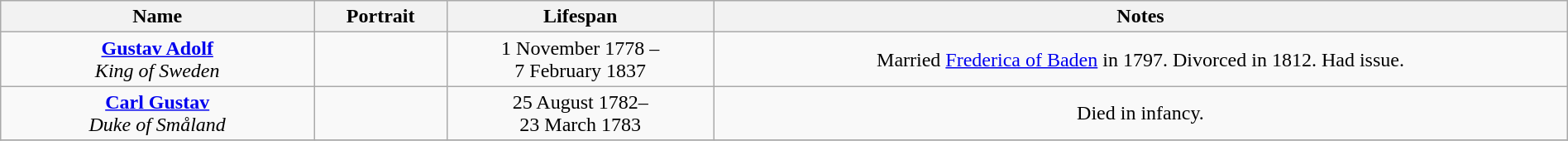<table style="text-align:center; width:100%" class="wikitable">
<tr>
<th width=20%>Name</th>
<th width=100px>Portrait</th>
<th>Lifespan</th>
<th>Notes</th>
</tr>
<tr>
<td><strong><a href='#'>Gustav Adolf</a></strong><br> <em>King of Sweden</em></td>
<td></td>
<td>1 November 1778 –<br> 7 February 1837</td>
<td>Married <a href='#'>Frederica of Baden</a> in 1797. Divorced in 1812. Had issue.</td>
</tr>
<tr>
<td><strong><a href='#'>Carl Gustav</a></strong><br><em>Duke of Småland</em></td>
<td></td>
<td>25 August 1782–<br> 23 March 1783</td>
<td>Died in infancy.</td>
</tr>
<tr>
</tr>
</table>
